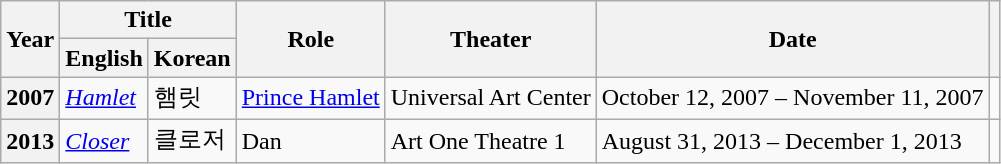<table class="wikitable sortable plainrowheaders">
<tr>
<th rowspan="2" scope="col">Year</th>
<th colspan="2" scope="col">Title</th>
<th rowspan="2" scope="col">Role</th>
<th rowspan="2" scope="col">Theater</th>
<th rowspan="2" scope="col" class="sortable">Date</th>
<th rowspan="2" scope="col" class="unsortable"></th>
</tr>
<tr>
<th>English</th>
<th>Korean</th>
</tr>
<tr>
<th scope="row">2007</th>
<td><em><a href='#'>Hamlet</a></em></td>
<td>햄릿</td>
<td><a href='#'>Prince Hamlet</a></td>
<td>Universal Art Center</td>
<td>October 12, 2007 – November 11, 2007</td>
<td></td>
</tr>
<tr>
<th scope="row">2013</th>
<td><em><a href='#'>Closer</a></em></td>
<td>클로저</td>
<td>Dan</td>
<td>Art One Theatre 1</td>
<td>August 31, 2013 – December 1, 2013</td>
<td></td>
</tr>
</table>
